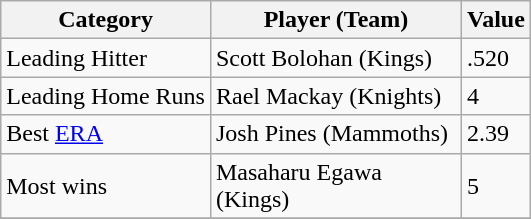<table class="wikitable">
<tr>
<th>Category</th>
<th width=160>Player (Team)</th>
<th>Value</th>
</tr>
<tr>
<td>Leading Hitter</td>
<td>Scott Bolohan (Kings)</td>
<td>.520</td>
</tr>
<tr>
<td>Leading Home Runs</td>
<td>Rael Mackay (Knights)</td>
<td>4</td>
</tr>
<tr>
<td>Best <a href='#'>ERA</a></td>
<td>Josh Pines (Mammoths)</td>
<td>2.39</td>
</tr>
<tr>
<td>Most wins</td>
<td>Masaharu Egawa (Kings)</td>
<td>5</td>
</tr>
<tr>
</tr>
</table>
